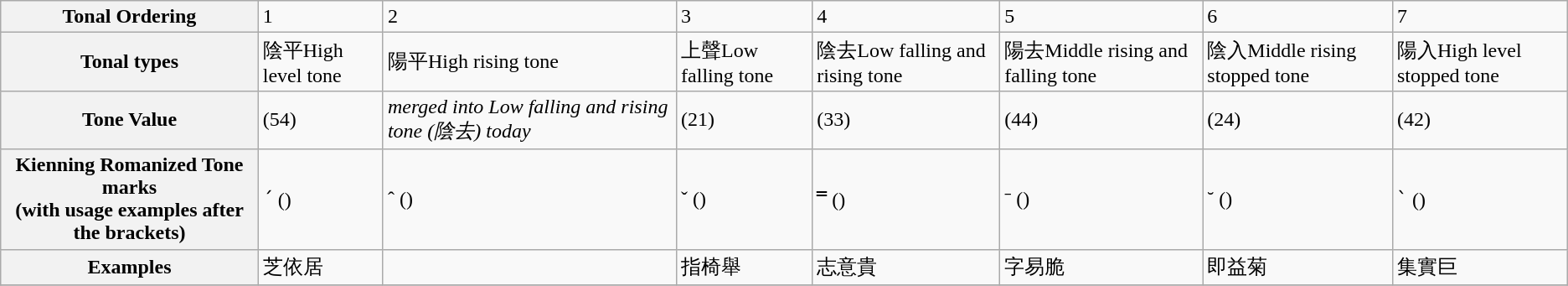<table class="wikitable">
<tr>
<th>Tonal Ordering</th>
<td>1</td>
<td>2</td>
<td>3</td>
<td>4</td>
<td>5</td>
<td>6</td>
<td>7</td>
</tr>
<tr>
<th>Tonal types</th>
<td>陰平High level tone</td>
<td>陽平High rising tone</td>
<td>上聲Low falling tone</td>
<td>陰去Low falling and rising tone</td>
<td>陽去Middle rising and falling tone</td>
<td>陰入Middle rising stopped tone</td>
<td>陽入High level stopped tone</td>
</tr>
<tr>
<th>Tone Value</th>
<td> (54)</td>
<td><em>merged into Low falling and rising tone (陰去) today</em></td>
<td> (21)</td>
<td> (33)</td>
<td> (44)</td>
<td> (24)</td>
<td> (42)</td>
</tr>
<tr>
<th>Kienning Romanized Tone marks<br>(with usage examples after the brackets)</th>
<td><span>ˊ</span> ()</td>
<td><span>ˆ</span> ()</td>
<td><span>ˇ</span> ()</td>
<td><span> ̿</span> ()</td>
<td><span>ˉ</span> ()</td>
<td><span>˘</span> ()</td>
<td><span>ˋ</span> ()</td>
</tr>
<tr>
<th>Examples</th>
<td>芝依居</td>
<td></td>
<td>指椅舉</td>
<td>志意貴</td>
<td>字易脆</td>
<td>即益菊</td>
<td>集實巨</td>
</tr>
<tr>
</tr>
</table>
